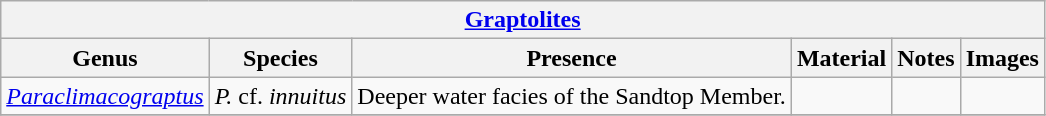<table class="wikitable" align="center">
<tr>
<th colspan="6" align="center"><strong><a href='#'>Graptolites</a></strong></th>
</tr>
<tr>
<th>Genus</th>
<th>Species</th>
<th>Presence</th>
<th><strong>Material</strong></th>
<th>Notes</th>
<th>Images</th>
</tr>
<tr>
<td><em><a href='#'>Paraclimacograptus</a></em></td>
<td><em>P.</em> cf. <em>innuitus</em></td>
<td>Deeper water facies of the Sandtop Member.</td>
<td></td>
<td></td>
<td></td>
</tr>
<tr>
</tr>
</table>
